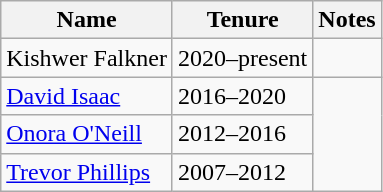<table class="wikitable">
<tr>
<th>Name</th>
<th>Tenure</th>
<th>Notes</th>
</tr>
<tr>
<td>Kishwer Falkner</td>
<td>2020–present</td>
<td></td>
</tr>
<tr>
<td><a href='#'>David Isaac</a></td>
<td>2016–2020</td>
<td rowspan="3"></td>
</tr>
<tr>
<td><a href='#'>Onora O'Neill</a></td>
<td>2012–2016</td>
</tr>
<tr>
<td><a href='#'>Trevor Phillips</a></td>
<td>2007–2012</td>
</tr>
</table>
